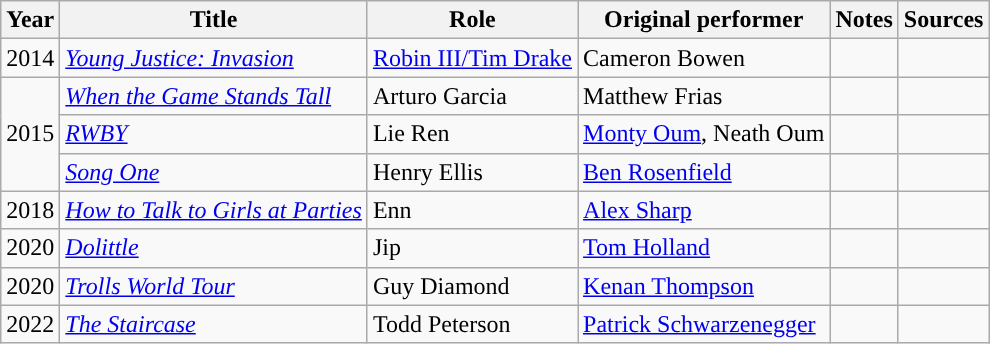<table class="wikitable sortable">
<tr>
<th>Year</th>
<th>Title</th>
<th>Role</th>
<th>Original performer</th>
<th class="unsortable">Notes</th>
<th class="unsortable">Sources</th>
</tr>
<tr>
<td>2014</td>
<td><em><a href='#'>Young Justice: Invasion</a></em></td>
<td><a href='#'>Robin III/Tim Drake</a></td>
<td>Cameron Bowen</td>
<td></td>
<td></td>
</tr>
<tr>
<td rowspan="3">2015</td>
<td><em><a href='#'>When the Game Stands Tall</a></em></td>
<td>Arturo Garcia</td>
<td>Matthew Frias</td>
<td></td>
<td></td>
</tr>
<tr>
<td><em><a href='#'>RWBY</a></em></td>
<td>Lie Ren</td>
<td><a href='#'>Monty Oum</a>, Neath Oum</td>
<td></td>
<td></td>
</tr>
<tr>
<td><em><a href='#'>Song One</a></em></td>
<td>Henry Ellis</td>
<td><a href='#'>Ben Rosenfield</a></td>
<td></td>
<td></td>
</tr>
<tr>
<td>2018</td>
<td><em><a href='#'>How to Talk to Girls at Parties</a></em></td>
<td>Enn</td>
<td><a href='#'>Alex Sharp</a></td>
<td></td>
<td></td>
</tr>
<tr>
<td>2020</td>
<td><em><a href='#'>Dolittle</a></em></td>
<td>Jip</td>
<td><a href='#'>Tom Holland</a></td>
<td></td>
<td></td>
</tr>
<tr>
<td>2020</td>
<td><em><a href='#'>Trolls World Tour</a></em></td>
<td>Guy Diamond</td>
<td><a href='#'>Kenan Thompson</a></td>
<td></td>
<td></td>
</tr>
<tr>
<td>2022</td>
<td><em><a href='#'>The Staircase</a></em></td>
<td>Todd Peterson</td>
<td><a href='#'>Patrick Schwarzenegger</a></td>
<td></td>
<td></td>
</tr>
</table>
